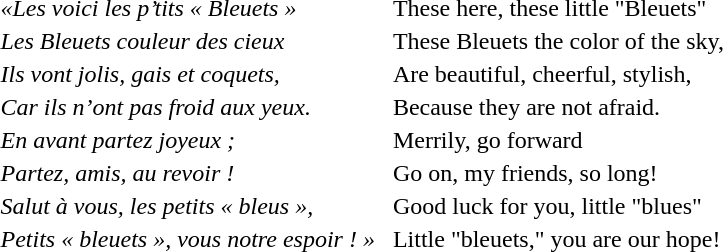<table>
<tr ---->
<td><em>«Les voici les p’tits « Bleuets »</em></td>
<td></td>
<td></td>
<td>These here, these little "Bleuets"</td>
</tr>
<tr ---->
<td><em>Les Bleuets couleur des cieux</em></td>
<td></td>
<td></td>
<td>These Bleuets the color of the sky,</td>
</tr>
<tr ---->
<td><em>Ils vont jolis, gais et coquets,</em></td>
<td></td>
<td></td>
<td>Are beautiful, cheerful, stylish,</td>
</tr>
<tr ---->
<td><em>Car ils n’ont pas froid aux yeux.</em></td>
<td></td>
<td></td>
<td>Because they are not afraid.</td>
</tr>
<tr ---->
<td><em>En avant partez joyeux ;</em></td>
<td></td>
<td></td>
<td>Merrily, go forward</td>
</tr>
<tr ---->
<td><em>Partez, amis, au revoir !</em></td>
<td></td>
<td></td>
<td>Go on, my friends, so long!</td>
</tr>
<tr ---->
<td><em>Salut à vous, les petits « bleus »,</em></td>
<td></td>
<td></td>
<td>Good luck for you, little "blues"</td>
</tr>
<tr ---->
<td><em>Petits « bleuets », vous notre espoir ! »</em></td>
<td></td>
<td></td>
<td>Little "bleuets," you are our hope!</td>
</tr>
</table>
